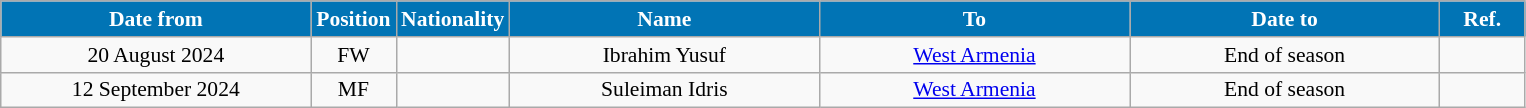<table class="wikitable" style="text-align:center; font-size:90%; ">
<tr>
<th style="background:#0174B5; color:#FFFFFF; width:200px;">Date from</th>
<th style="background:#0174B5; color:#FFFFFF; width:50px;">Position</th>
<th style="background:#0174B5; color:#FFFFFF; width:50px;">Nationality</th>
<th style="background:#0174B5; color:#FFFFFF; width:200px;">Name</th>
<th style="background:#0174B5; color:#FFFFFF; width:200px;">To</th>
<th style="background:#0174B5; color:#FFFFFF; width:200px;">Date to</th>
<th style="background:#0174B5; color:#FFFFFF; width:50px;">Ref.</th>
</tr>
<tr>
<td>20 August 2024</td>
<td>FW</td>
<td></td>
<td>Ibrahim Yusuf</td>
<td><a href='#'>West Armenia</a></td>
<td>End of season</td>
<td></td>
</tr>
<tr>
<td>12 September 2024</td>
<td>MF</td>
<td></td>
<td>Suleiman Idris</td>
<td><a href='#'>West Armenia</a></td>
<td>End of season</td>
<td></td>
</tr>
</table>
